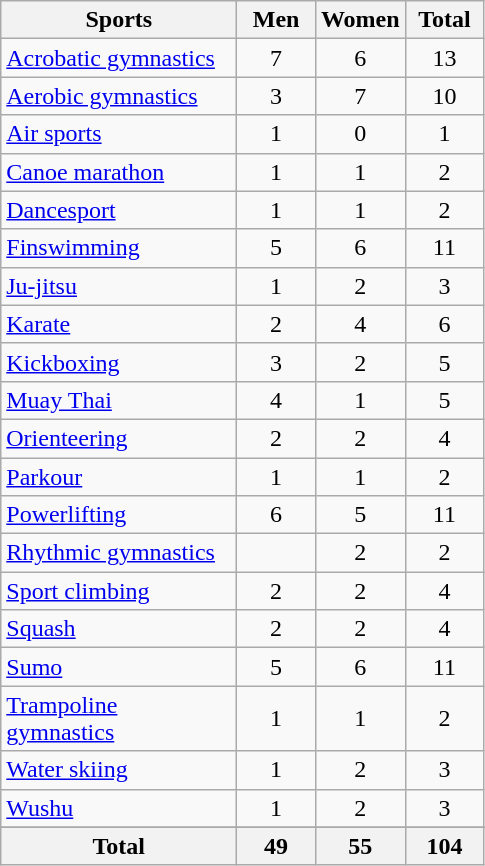<table class="wikitable sortable" style="text-align:center;">
<tr>
<th width=150>Sports</th>
<th width=45>Men</th>
<th width=45>Women</th>
<th width=45>Total</th>
</tr>
<tr>
<td align=left><a href='#'>Acrobatic gymnastics</a></td>
<td>7</td>
<td>6</td>
<td>13</td>
</tr>
<tr>
<td align=left><a href='#'>Aerobic gymnastics</a></td>
<td>3</td>
<td>7</td>
<td>10</td>
</tr>
<tr>
<td align=left><a href='#'>Air sports</a></td>
<td>1</td>
<td>0</td>
<td>1</td>
</tr>
<tr>
<td align=left><a href='#'>Canoe marathon</a></td>
<td>1</td>
<td>1</td>
<td>2</td>
</tr>
<tr>
<td align=left><a href='#'>Dancesport</a></td>
<td>1</td>
<td>1</td>
<td>2</td>
</tr>
<tr>
<td align=left><a href='#'>Finswimming</a></td>
<td>5</td>
<td>6</td>
<td>11</td>
</tr>
<tr>
<td align=left><a href='#'>Ju-jitsu</a></td>
<td>1</td>
<td>2</td>
<td>3</td>
</tr>
<tr>
<td align=left><a href='#'>Karate</a></td>
<td>2</td>
<td>4</td>
<td>6</td>
</tr>
<tr>
<td align=left><a href='#'>Kickboxing</a></td>
<td>3</td>
<td>2</td>
<td>5</td>
</tr>
<tr>
<td align=left><a href='#'>Muay Thai</a></td>
<td>4</td>
<td>1</td>
<td>5</td>
</tr>
<tr>
<td align=left><a href='#'>Orienteering</a></td>
<td>2</td>
<td>2</td>
<td>4</td>
</tr>
<tr>
<td align=left><a href='#'>Parkour</a></td>
<td>1</td>
<td>1</td>
<td>2</td>
</tr>
<tr>
<td align=left><a href='#'>Powerlifting</a></td>
<td>6</td>
<td>5</td>
<td>11</td>
</tr>
<tr>
<td align=left><a href='#'>Rhythmic gymnastics</a></td>
<td></td>
<td>2</td>
<td>2</td>
</tr>
<tr>
<td align=left><a href='#'>Sport climbing</a></td>
<td>2</td>
<td>2</td>
<td>4</td>
</tr>
<tr>
<td align=left><a href='#'>Squash</a></td>
<td>2</td>
<td>2</td>
<td>4</td>
</tr>
<tr>
<td align=left><a href='#'>Sumo</a></td>
<td>5</td>
<td>6</td>
<td>11</td>
</tr>
<tr>
<td align=left><a href='#'>Trampoline gymnastics</a></td>
<td>1</td>
<td>1</td>
<td>2</td>
</tr>
<tr>
<td align=left><a href='#'>Water skiing</a></td>
<td>1</td>
<td>2</td>
<td>3</td>
</tr>
<tr>
<td align=left><a href='#'>Wushu</a></td>
<td>1</td>
<td>2</td>
<td>3</td>
</tr>
<tr>
</tr>
<tr class="sortbottom">
<th>Total</th>
<th>49</th>
<th>55</th>
<th>104</th>
</tr>
</table>
